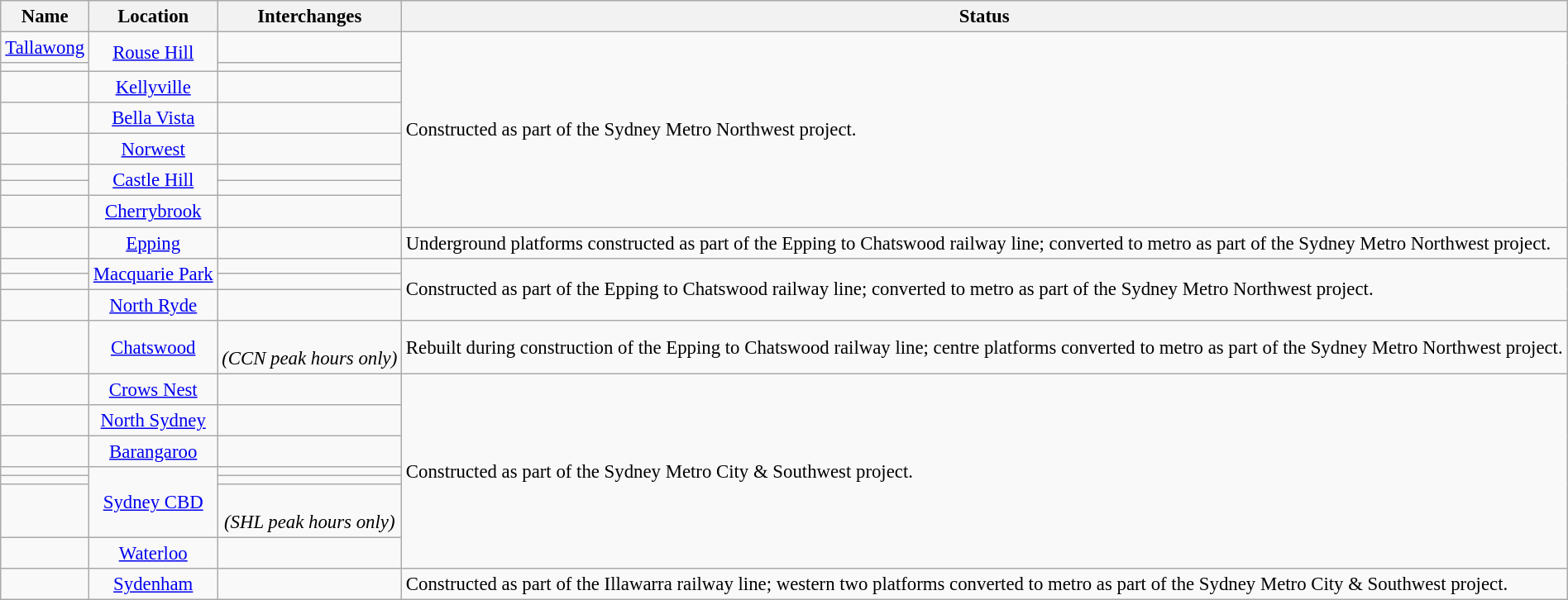<table class="wikitable" style="font-size:95%; text-align:center; margin-left: auto; margin-right: auto;">
<tr>
<th>Name</th>
<th>Location</th>
<th>Interchanges</th>
<th>Status</th>
</tr>
<tr>
<td><a href='#'>Tallawong</a></td>
<td rowspan="2"><a href='#'>Rouse Hill</a></td>
<td></td>
<td rowspan="8" style="text-align:left">Constructed as part of the Sydney Metro Northwest project.</td>
</tr>
<tr>
<td></td>
<td></td>
</tr>
<tr>
<td></td>
<td><a href='#'>Kellyville</a></td>
<td></td>
</tr>
<tr>
<td></td>
<td><a href='#'>Bella Vista</a></td>
<td></td>
</tr>
<tr>
<td></td>
<td><a href='#'>Norwest</a></td>
<td></td>
</tr>
<tr>
<td></td>
<td rowspan="2"><a href='#'>Castle Hill</a></td>
<td></td>
</tr>
<tr>
<td></td>
<td></td>
</tr>
<tr>
<td></td>
<td><a href='#'>Cherrybrook</a></td>
<td></td>
</tr>
<tr>
<td></td>
<td><a href='#'>Epping</a></td>
<td></td>
<td style="text-align:left">Underground platforms constructed as part of the Epping to Chatswood railway line; converted to metro as part of the Sydney Metro Northwest project.</td>
</tr>
<tr>
<td></td>
<td rowspan="2"><a href='#'>Macquarie Park</a></td>
<td></td>
<td style="text-align:left" rowspan="3">Constructed as part of the Epping to Chatswood railway line; converted to metro as part of the Sydney Metro Northwest project.</td>
</tr>
<tr>
<td></td>
<td></td>
</tr>
<tr>
<td></td>
<td><a href='#'>North Ryde</a></td>
<td></td>
</tr>
<tr>
<td></td>
<td><a href='#'>Chatswood</a></td>
<td><br><em>(CCN peak hours only)</em></td>
<td style="text-align:left">Rebuilt during construction of the Epping to Chatswood railway line; centre platforms converted to metro as part of the Sydney Metro Northwest project.</td>
</tr>
<tr>
<td></td>
<td><a href='#'>Crows Nest</a></td>
<td></td>
<td rowspan="7" style="text-align:left">Constructed as part of the Sydney Metro City & Southwest project.</td>
</tr>
<tr>
<td></td>
<td><a href='#'>North Sydney</a></td>
<td></td>
</tr>
<tr>
<td></td>
<td><a href='#'>Barangaroo</a></td>
</tr>
<tr>
<td></td>
<td rowspan="3"><a href='#'>Sydney CBD</a></td>
<td></td>
</tr>
<tr>
<td></td>
<td></td>
</tr>
<tr>
<td></td>
<td><br><em>(SHL peak hours only)</em></td>
</tr>
<tr>
<td></td>
<td><a href='#'>Waterloo</a></td>
<td></td>
</tr>
<tr>
<td></td>
<td><a href='#'>Sydenham</a></td>
<td></td>
<td style="text-align:left">Constructed as part of the Illawarra railway line; western two platforms converted to metro as part of the Sydney Metro City & Southwest project.</td>
</tr>
</table>
